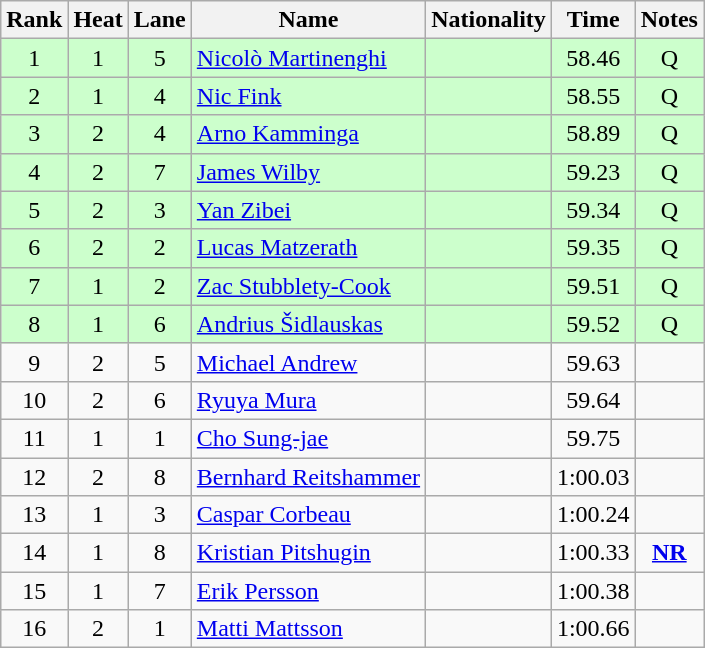<table class="wikitable sortable" style="text-align:center">
<tr>
<th>Rank</th>
<th>Heat</th>
<th>Lane</th>
<th>Name</th>
<th>Nationality</th>
<th>Time</th>
<th>Notes</th>
</tr>
<tr bgcolor=ccffcc>
<td>1</td>
<td>1</td>
<td>5</td>
<td align=left><a href='#'>Nicolò Martinenghi</a></td>
<td align=left></td>
<td>58.46</td>
<td>Q</td>
</tr>
<tr bgcolor=ccffcc>
<td>2</td>
<td>1</td>
<td>4</td>
<td align=left><a href='#'>Nic Fink</a></td>
<td align=left></td>
<td>58.55</td>
<td>Q</td>
</tr>
<tr bgcolor=ccffcc>
<td>3</td>
<td>2</td>
<td>4</td>
<td align=left><a href='#'>Arno Kamminga</a></td>
<td align=left></td>
<td>58.89</td>
<td>Q</td>
</tr>
<tr bgcolor=ccffcc>
<td>4</td>
<td>2</td>
<td>7</td>
<td align=left><a href='#'>James Wilby</a></td>
<td align=left></td>
<td>59.23</td>
<td>Q</td>
</tr>
<tr bgcolor=ccffcc>
<td>5</td>
<td>2</td>
<td>3</td>
<td align=left><a href='#'>Yan Zibei</a></td>
<td align=left></td>
<td>59.34</td>
<td>Q</td>
</tr>
<tr bgcolor=ccffcc>
<td>6</td>
<td>2</td>
<td>2</td>
<td align=left><a href='#'>Lucas Matzerath</a></td>
<td align=left></td>
<td>59.35</td>
<td>Q</td>
</tr>
<tr bgcolor=ccffcc>
<td>7</td>
<td>1</td>
<td>2</td>
<td align=left><a href='#'>Zac Stubblety-Cook</a></td>
<td align=left></td>
<td>59.51</td>
<td>Q</td>
</tr>
<tr bgcolor=ccffcc>
<td>8</td>
<td>1</td>
<td>6</td>
<td align=left><a href='#'>Andrius Šidlauskas</a></td>
<td align=left></td>
<td>59.52</td>
<td>Q</td>
</tr>
<tr>
<td>9</td>
<td>2</td>
<td>5</td>
<td align=left><a href='#'>Michael Andrew</a></td>
<td align=left></td>
<td>59.63</td>
<td></td>
</tr>
<tr>
<td>10</td>
<td>2</td>
<td>6</td>
<td align=left><a href='#'>Ryuya Mura</a></td>
<td align=left></td>
<td>59.64</td>
<td></td>
</tr>
<tr>
<td>11</td>
<td>1</td>
<td>1</td>
<td align=left><a href='#'>Cho Sung-jae</a></td>
<td align=left></td>
<td>59.75</td>
<td></td>
</tr>
<tr>
<td>12</td>
<td>2</td>
<td>8</td>
<td align=left><a href='#'>Bernhard Reitshammer</a></td>
<td align=left></td>
<td>1:00.03</td>
<td></td>
</tr>
<tr>
<td>13</td>
<td>1</td>
<td>3</td>
<td align=left><a href='#'>Caspar Corbeau</a></td>
<td align=left></td>
<td>1:00.24</td>
<td></td>
</tr>
<tr>
<td>14</td>
<td>1</td>
<td>8</td>
<td align=left><a href='#'>Kristian Pitshugin</a></td>
<td align=left></td>
<td>1:00.33</td>
<td><strong><a href='#'>NR</a></strong></td>
</tr>
<tr>
<td>15</td>
<td>1</td>
<td>7</td>
<td align=left><a href='#'>Erik Persson</a></td>
<td align=left></td>
<td>1:00.38</td>
<td></td>
</tr>
<tr>
<td>16</td>
<td>2</td>
<td>1</td>
<td align=left><a href='#'>Matti Mattsson</a></td>
<td align=left></td>
<td>1:00.66</td>
<td></td>
</tr>
</table>
